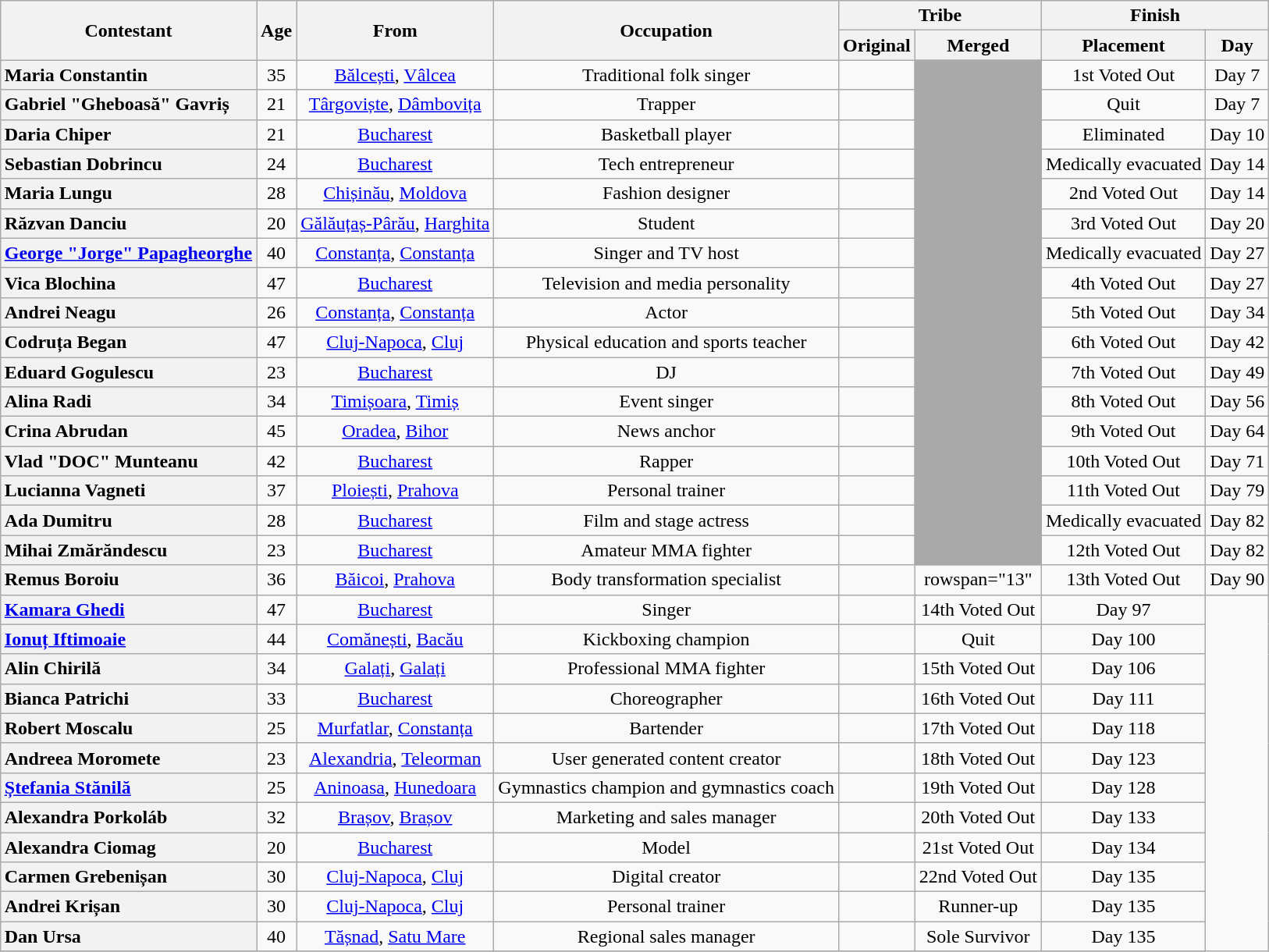<table class="wikitable sortable" style="margin:auto; text-align:center">
<tr>
<th rowspan="2" scope="col">Contestant</th>
<th rowspan="2" scope="col">Age</th>
<th rowspan="2" scope="col">From</th>
<th rowspan="2" scope="col">Occupation</th>
<th colspan="2" scope="colgroup">Tribe</th>
<th colspan="2" scope="colgroup">Finish</th>
</tr>
<tr>
<th scope="col">Original</th>
<th scope="col" class=unsortable>Merged</th>
<th scope="col" class=unsortable>Placement</th>
<th scope="col" class=unsortable>Day</th>
</tr>
<tr>
<th style="text-align:left"><strong>Maria Constantin</strong></th>
<td>35</td>
<td><a href='#'>Bălcești</a>, <a href='#'>Vâlcea</a></td>
<td>Traditional folk singer</td>
<td></td>
<td rowspan=17" style="background:darkgrey"></td>
<td>1st Voted Out</td>
<td>Day 7</td>
</tr>
<tr>
<th style="text-align:left"><strong>Gabriel "Gheboasă" Gavriș</strong></th>
<td>21</td>
<td><a href='#'>Târgoviște</a>, <a href='#'>Dâmbovița</a></td>
<td>Trapper</td>
<td></td>
<td>Quit</td>
<td>Day 7</td>
</tr>
<tr>
<th style="text-align:left"><strong>Daria Chiper</strong></th>
<td>21</td>
<td><a href='#'>Bucharest</a></td>
<td>Basketball player</td>
<td></td>
<td>Eliminated</td>
<td>Day 10</td>
</tr>
<tr>
<th style="text-align:left"><strong>Sebastian Dobrincu</strong></th>
<td>24</td>
<td><a href='#'>Bucharest</a></td>
<td>Tech entrepreneur</td>
<td></td>
<td>Medically evacuated</td>
<td>Day 14</td>
</tr>
<tr>
<th style="text-align:left"><strong>Maria Lungu</strong></th>
<td>28</td>
<td><a href='#'>Chișinău</a>, <a href='#'>Moldova</a></td>
<td>Fashion designer</td>
<td></td>
<td>2nd Voted Out</td>
<td>Day 14</td>
</tr>
<tr>
<th style="text-align:left"><strong>Răzvan Danciu</strong></th>
<td>20</td>
<td><a href='#'>Gălăuțaș-Pârău</a>, <a href='#'>Harghita</a></td>
<td>Student</td>
<td></td>
<td>3rd Voted Out</td>
<td>Day 20</td>
</tr>
<tr>
<th style="text-align:left"><strong><a href='#'>George "Jorge" Papagheorghe</a></strong></th>
<td>40</td>
<td><a href='#'>Constanța</a>, <a href='#'>Constanța</a></td>
<td>Singer and TV host</td>
<td></td>
<td>Medically evacuated</td>
<td>Day 27</td>
</tr>
<tr>
<th style="text-align:left"><strong>Vica Blochina</strong></th>
<td>47</td>
<td><a href='#'>Bucharest</a></td>
<td>Television and media personality</td>
<td></td>
<td>4th Voted Out</td>
<td>Day 27</td>
</tr>
<tr>
<th style="text-align:left"><strong>Andrei Neagu</strong></th>
<td>26</td>
<td><a href='#'>Constanța</a>, <a href='#'>Constanța</a></td>
<td>Actor</td>
<td></td>
<td>5th Voted Out</td>
<td>Day 34</td>
</tr>
<tr>
<th style="text-align:left"><strong>Codruța Began</strong></th>
<td>47</td>
<td><a href='#'>Cluj-Napoca</a>, <a href='#'>Cluj</a></td>
<td>Physical education and sports teacher</td>
<td></td>
<td>6th Voted Out</td>
<td>Day 42</td>
</tr>
<tr>
<th style="text-align:left"><strong>Eduard Gogulescu</strong></th>
<td>23</td>
<td><a href='#'>Bucharest</a></td>
<td>DJ</td>
<td></td>
<td>7th Voted Out</td>
<td>Day 49</td>
</tr>
<tr>
<th style="text-align:left"><strong>Alina Radi</strong></th>
<td>34</td>
<td><a href='#'>Timișoara</a>, <a href='#'>Timiș</a></td>
<td>Event singer</td>
<td></td>
<td>8th Voted Out</td>
<td>Day 56</td>
</tr>
<tr>
<th style="text-align:left"><strong>Crina Abrudan</strong></th>
<td>45</td>
<td><a href='#'>Oradea</a>, <a href='#'>Bihor</a></td>
<td>News anchor</td>
<td></td>
<td>9th Voted Out</td>
<td>Day 64</td>
</tr>
<tr>
<th style="text-align:left"><strong>Vlad "DOC" Munteanu</strong></th>
<td>42</td>
<td><a href='#'>Bucharest</a></td>
<td>Rapper</td>
<td></td>
<td>10th Voted Out</td>
<td>Day 71</td>
</tr>
<tr>
<th style="text-align:left"><strong>Lucianna Vagneti</strong></th>
<td>37</td>
<td><a href='#'>Ploiești</a>, <a href='#'>Prahova</a></td>
<td>Personal trainer</td>
<td></td>
<td>11th Voted Out</td>
<td>Day 79</td>
</tr>
<tr>
<th style="text-align:left"><strong>Ada Dumitru</strong></th>
<td>28</td>
<td><a href='#'>Bucharest</a></td>
<td>Film and stage actress</td>
<td></td>
<td>Medically evacuated</td>
<td>Day 82</td>
</tr>
<tr>
<th style="text-align:left"><strong>Mihai Zmărăndescu</strong></th>
<td>23</td>
<td><a href='#'>Bucharest</a></td>
<td>Amateur MMA fighter</td>
<td></td>
<td>12th Voted Out</td>
<td>Day 82</td>
</tr>
<tr>
<th style="text-align:left"><strong>Remus Boroiu</strong></th>
<td>36</td>
<td><a href='#'>Băicoi</a>, <a href='#'>Prahova</a></td>
<td>Body transformation specialist</td>
<td></td>
<td>rowspan="13" </td>
<td>13th Voted Out</td>
<td>Day 90</td>
</tr>
<tr>
<th style="text-align:left"><strong><a href='#'>Kamara Ghedi</a></strong></th>
<td>47</td>
<td><a href='#'>Bucharest</a></td>
<td>Singer</td>
<td></td>
<td>14th Voted Out</td>
<td>Day 97</td>
</tr>
<tr>
<th style="text-align:left"><strong><a href='#'>Ionuț Iftimoaie</a></strong></th>
<td>44</td>
<td><a href='#'>Comănești</a>, <a href='#'>Bacău</a></td>
<td>Kickboxing champion</td>
<td></td>
<td>Quit</td>
<td>Day 100</td>
</tr>
<tr>
<th style="text-align:left"><strong>Alin Chirilă</strong></th>
<td>34</td>
<td><a href='#'>Galați</a>, <a href='#'>Galați</a></td>
<td>Professional MMA fighter</td>
<td></td>
<td>15th Voted Out</td>
<td>Day 106</td>
</tr>
<tr>
<th style="text-align:left"><strong>Bianca Patrichi</strong></th>
<td>33</td>
<td><a href='#'>Bucharest</a></td>
<td>Choreographer</td>
<td></td>
<td>16th Voted Out</td>
<td>Day 111</td>
</tr>
<tr>
<th style="text-align:left"><strong>Robert Moscalu</strong></th>
<td>25</td>
<td><a href='#'>Murfatlar</a>, <a href='#'>Constanța</a></td>
<td>Bartender</td>
<td></td>
<td>17th Voted Out</td>
<td>Day 118</td>
</tr>
<tr>
<th style="text-align:left"><strong>Andreea Moromete</strong></th>
<td>23</td>
<td><a href='#'>Alexandria</a>, <a href='#'>Teleorman</a></td>
<td>User generated content creator</td>
<td></td>
<td>18th Voted Out</td>
<td>Day 123</td>
</tr>
<tr>
<th style="text-align:left"><strong><a href='#'>Ștefania Stănilă</a></strong></th>
<td>25</td>
<td><a href='#'>Aninoasa</a>, <a href='#'>Hunedoara</a></td>
<td>Gymnastics champion and gymnastics coach</td>
<td></td>
<td>19th Voted Out</td>
<td>Day 128</td>
</tr>
<tr>
<th style="text-align:left"><strong>Alexandra Porkoláb</strong></th>
<td>32</td>
<td><a href='#'>Brașov</a>, <a href='#'>Brașov</a></td>
<td>Marketing and sales manager</td>
<td></td>
<td>20th Voted Out</td>
<td>Day 133</td>
</tr>
<tr>
<th style="text-align:left"><strong>Alexandra Ciomag</strong></th>
<td>20</td>
<td><a href='#'>Bucharest</a></td>
<td>Model</td>
<td></td>
<td>21st Voted Out</td>
<td>Day 134</td>
</tr>
<tr>
<th style="text-align:left"><strong>Carmen Grebenișan</strong></th>
<td>30</td>
<td><a href='#'>Cluj-Napoca</a>, <a href='#'>Cluj</a></td>
<td>Digital creator</td>
<td></td>
<td>22nd Voted Out</td>
<td>Day 135</td>
</tr>
<tr>
<th style="text-align:left"><strong>Andrei Krișan</strong></th>
<td>30</td>
<td><a href='#'>Cluj-Napoca</a>, <a href='#'>Cluj</a></td>
<td>Personal trainer</td>
<td></td>
<td>Runner-up</td>
<td>Day 135</td>
</tr>
<tr>
<th style="text-align:left"><strong>Dan Ursa</strong></th>
<td>40</td>
<td><a href='#'>Tășnad</a>, <a href='#'>Satu Mare</a></td>
<td>Regional sales manager</td>
<td></td>
<td>Sole Survivor</td>
<td>Day 135</td>
</tr>
<tr>
</tr>
</table>
